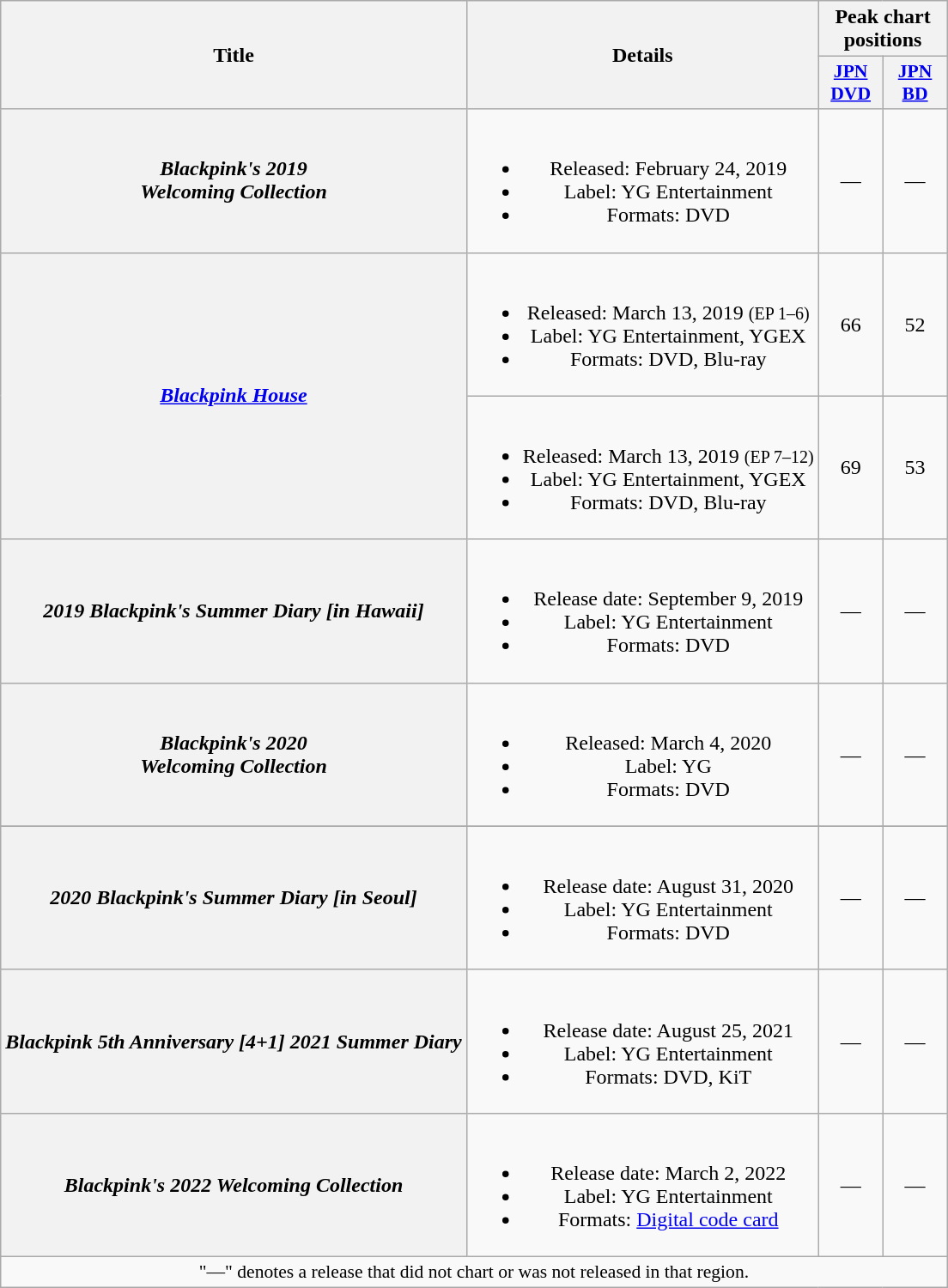<table class="wikitable plainrowheaders" style="text-align:center;">
<tr>
<th scope="col" rowspan="2">Title</th>
<th scope="col" rowspan="2">Details</th>
<th scope="col" colspan="2">Peak chart positions</th>
</tr>
<tr>
<th scope="col" style="width:3em;font-size:90%;"><a href='#'>JPN<br>DVD</a><br></th>
<th scope="col" style="width:3em;font-size:90%;"><a href='#'>JPN<br>BD</a><br></th>
</tr>
<tr>
<th scope="row"><em>Blackpink's 2019<br>Welcoming Collection</em></th>
<td><br><ul><li>Released: February 24, 2019</li><li>Label: YG Entertainment</li><li>Formats: DVD</li></ul></td>
<td>—</td>
<td>—</td>
</tr>
<tr>
<th scope="row" rowspan="2"><em><a href='#'>Blackpink House</a></em></th>
<td><br><ul><li>Released: March 13, 2019 <small>(EP 1–6)</small></li><li>Label: YG Entertainment, YGEX</li><li>Formats: DVD, Blu-ray</li></ul></td>
<td>66</td>
<td>52</td>
</tr>
<tr>
<td><br><ul><li>Released: March 13, 2019 <small>(EP 7–12)</small></li><li>Label: YG Entertainment, YGEX</li><li>Formats: DVD, Blu-ray</li></ul></td>
<td>69</td>
<td>53</td>
</tr>
<tr>
<th scope="row"><em>2019 Blackpink's Summer Diary [in Hawaii]</em></th>
<td><br><ul><li>Release date: September 9, 2019</li><li>Label: YG Entertainment</li><li>Formats: DVD</li></ul></td>
<td>—</td>
<td>—</td>
</tr>
<tr>
<th scope="row"><em>Blackpink's 2020<br>Welcoming Collection</em></th>
<td><br><ul><li>Released: March 4, 2020</li><li>Label: YG</li><li>Formats: DVD</li></ul></td>
<td>—</td>
<td>—</td>
</tr>
<tr>
</tr>
<tr>
<th scope="row"><em>2020 Blackpink's Summer Diary [in Seoul]</em></th>
<td><br><ul><li>Release date: August 31, 2020</li><li>Label: YG Entertainment</li><li>Formats: DVD</li></ul></td>
<td>—</td>
<td>—</td>
</tr>
<tr>
<th scope="row"><em>Blackpink 5th Anniversary [4+1] 2021 Summer Diary</em></th>
<td><br><ul><li>Release date: August 25, 2021</li><li>Label: YG Entertainment</li><li>Formats: DVD, KiT</li></ul></td>
<td>—</td>
<td>—</td>
</tr>
<tr>
<th scope="row"><em>Blackpink's 2022 Welcoming Collection</em></th>
<td><br><ul><li>Release date: March 2, 2022</li><li>Label: YG Entertainment</li><li>Formats: <a href='#'>Digital code card</a></li></ul></td>
<td>—</td>
<td>—</td>
</tr>
<tr>
<td colspan="4" style="font-size:90%">"—" denotes a release that did not chart or was not released in that region.</td>
</tr>
</table>
